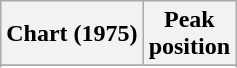<table class="wikitable sortable plainrowheaders" style="text-align:center">
<tr>
<th scope="col">Chart (1975)</th>
<th scope="col">Peak<br>position</th>
</tr>
<tr>
</tr>
<tr>
</tr>
</table>
